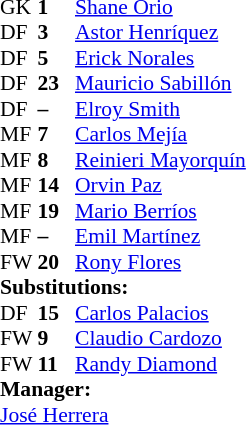<table style = "font-size: 90%" cellspacing = "0" cellpadding = "0">
<tr>
<td colspan = 4></td>
</tr>
<tr>
<th style="width:25px;"></th>
<th style="width:25px;"></th>
</tr>
<tr>
<td>GK</td>
<td><strong>1</strong></td>
<td> <a href='#'>Shane Orio</a></td>
<td></td>
<td></td>
</tr>
<tr>
<td>DF</td>
<td><strong>3</strong></td>
<td> <a href='#'>Astor Henríquez</a></td>
<td></td>
<td></td>
</tr>
<tr>
<td>DF</td>
<td><strong>5</strong></td>
<td> <a href='#'>Erick Norales</a></td>
<td></td>
<td></td>
</tr>
<tr>
<td>DF</td>
<td><strong>23</strong></td>
<td> <a href='#'>Mauricio Sabillón</a></td>
</tr>
<tr>
<td>DF</td>
<td><strong>–</strong></td>
<td> <a href='#'>Elroy Smith</a></td>
</tr>
<tr>
<td>MF</td>
<td><strong>7</strong></td>
<td> <a href='#'>Carlos Mejía</a></td>
<td></td>
<td></td>
</tr>
<tr>
<td>MF</td>
<td><strong>8</strong></td>
<td> <a href='#'>Reinieri Mayorquín</a></td>
<td></td>
<td></td>
</tr>
<tr>
<td>MF</td>
<td><strong>14</strong></td>
<td> <a href='#'>Orvin Paz</a></td>
<td></td>
<td></td>
</tr>
<tr>
<td>MF</td>
<td><strong>19</strong></td>
<td> <a href='#'>Mario Berríos</a></td>
</tr>
<tr>
<td>MF</td>
<td><strong>–</strong></td>
<td> <a href='#'>Emil Martínez</a></td>
</tr>
<tr>
<td>FW</td>
<td><strong>20</strong></td>
<td> <a href='#'>Rony Flores</a></td>
<td></td>
<td></td>
</tr>
<tr>
<td colspan = 3><strong>Substitutions:</strong></td>
</tr>
<tr>
<td>DF</td>
<td><strong>15</strong></td>
<td> <a href='#'>Carlos Palacios</a></td>
<td></td>
<td></td>
<td></td>
<td></td>
</tr>
<tr>
<td>FW</td>
<td><strong>9</strong></td>
<td> <a href='#'>Claudio Cardozo</a></td>
<td></td>
<td></td>
<td></td>
<td></td>
</tr>
<tr>
<td>FW</td>
<td><strong>11</strong></td>
<td> <a href='#'>Randy Diamond</a></td>
<td></td>
<td></td>
</tr>
<tr>
<td colspan = 3><strong>Manager:</strong></td>
</tr>
<tr>
<td colspan = 3> <a href='#'>José Herrera</a></td>
</tr>
</table>
